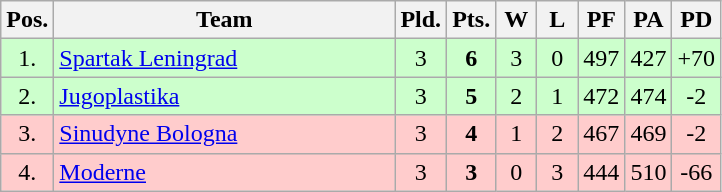<table class="wikitable" style="text-align:center">
<tr>
<th width=15>Pos.</th>
<th width=220>Team</th>
<th width=20>Pld.</th>
<th width=20>Pts.</th>
<th width=20>W</th>
<th width=20>L</th>
<th width=20>PF</th>
<th width=20>PA</th>
<th width=20>PD</th>
</tr>
<tr style="background: #ccffcc;">
<td>1.</td>
<td align=left> <a href='#'>Spartak Leningrad</a></td>
<td>3</td>
<td><strong>6</strong></td>
<td>3</td>
<td>0</td>
<td>497</td>
<td>427</td>
<td>+70</td>
</tr>
<tr style="background: #ccffcc;">
<td>2.</td>
<td align=left> <a href='#'>Jugoplastika</a></td>
<td>3</td>
<td><strong>5</strong></td>
<td>2</td>
<td>1</td>
<td>472</td>
<td>474</td>
<td>-2</td>
</tr>
<tr style="background: #ffcccc;">
<td>3.</td>
<td align=left> <a href='#'>Sinudyne Bologna</a></td>
<td>3</td>
<td><strong>4</strong></td>
<td>1</td>
<td>2</td>
<td>467</td>
<td>469</td>
<td>-2</td>
</tr>
<tr style="background: #ffcccc;">
<td>4.</td>
<td align=left> <a href='#'>Moderne</a></td>
<td>3</td>
<td><strong>3</strong></td>
<td>0</td>
<td>3</td>
<td>444</td>
<td>510</td>
<td>-66</td>
</tr>
</table>
